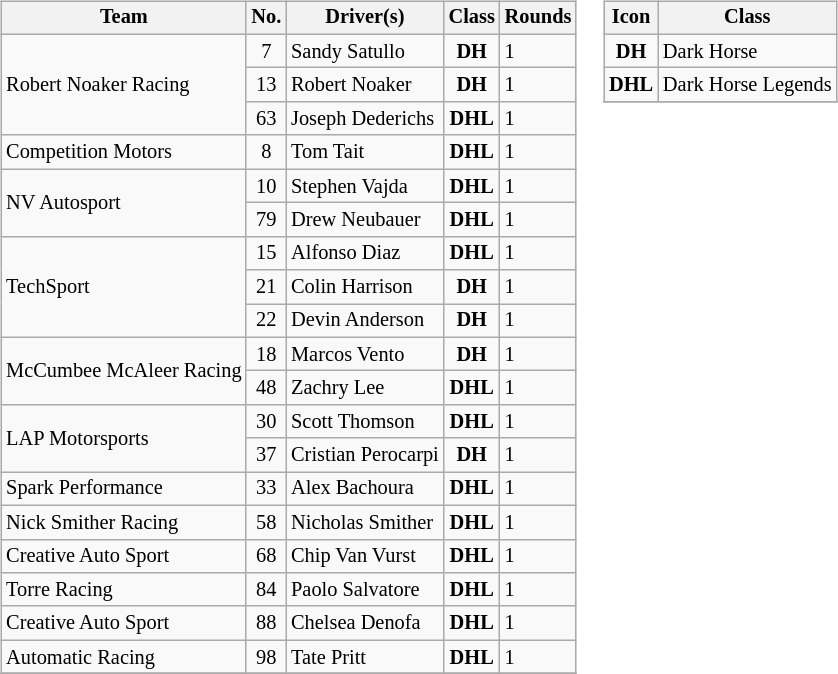<table>
<tr>
<td><br><table class="wikitable" style="font-size: 85%;">
<tr>
<th>Team</th>
<th>No.</th>
<th>Driver(s)</th>
<th>Class</th>
<th>Rounds</th>
</tr>
<tr>
<td rowspan="3"> Robert Noaker Racing</td>
<td align="center">7</td>
<td> Sandy Satullo</td>
<td align="center"><strong><span>DH</span></strong></td>
<td>1</td>
</tr>
<tr>
<td align=center>13</td>
<td> Robert Noaker</td>
<td align="center"><strong><span>DH</span></strong></td>
<td>1</td>
</tr>
<tr>
<td align=center>63</td>
<td> Joseph Dederichs</td>
<td align="center"><strong><span>DHL</span></strong></td>
<td>1</td>
</tr>
<tr>
<td> Competition Motors</td>
<td align="center">8</td>
<td> Tom Tait</td>
<td align="center"><strong><span>DHL</span></strong></td>
<td>1</td>
</tr>
<tr>
<td rowspan="2"> NV Autosport</td>
<td align="center">10</td>
<td> Stephen Vajda</td>
<td align="center"><strong><span>DHL</span></strong></td>
<td>1</td>
</tr>
<tr>
<td align=center>79</td>
<td> Drew Neubauer</td>
<td align="center"><strong><span>DHL</span></strong></td>
<td>1</td>
</tr>
<tr>
<td rowspan="3"> TechSport</td>
<td align="center">15</td>
<td> Alfonso Diaz</td>
<td align="center"><strong><span>DHL</span></strong></td>
<td>1</td>
</tr>
<tr>
<td align="center">21</td>
<td> Colin Harrison</td>
<td align="center"><strong><span>DH</span></strong></td>
<td>1</td>
</tr>
<tr>
<td align="center">22</td>
<td> Devin Anderson</td>
<td align="center"><strong><span>DH</span></strong></td>
<td>1</td>
</tr>
<tr>
<td rowspan="2"> McCumbee McAleer Racing</td>
<td align="center">18</td>
<td> Marcos Vento</td>
<td align="center"><strong><span>DH</span></strong></td>
<td>1</td>
</tr>
<tr>
<td align="center">48</td>
<td> Zachry Lee</td>
<td align="center"><strong><span>DHL</span></strong></td>
<td>1</td>
</tr>
<tr>
<td rowspan="2"> LAP Motorsports</td>
<td align="center">30</td>
<td> Scott Thomson</td>
<td align="center"><strong><span>DHL</span></strong></td>
<td>1</td>
</tr>
<tr>
<td align="center">37</td>
<td> Cristian Perocarpi</td>
<td align="center"><strong><span>DH</span></strong></td>
<td>1</td>
</tr>
<tr>
<td> Spark Performance</td>
<td align="center">33</td>
<td> Alex Bachoura</td>
<td align="center"><strong><span>DHL</span></strong></td>
<td>1</td>
</tr>
<tr>
<td> Nick Smither Racing</td>
<td align="center">58</td>
<td> Nicholas Smither</td>
<td align="center"><strong><span>DHL</span></strong></td>
<td>1</td>
</tr>
<tr>
<td> Creative Auto Sport</td>
<td align="center">68</td>
<td> Chip Van Vurst</td>
<td align="center"><strong><span>DHL</span></strong></td>
<td>1</td>
</tr>
<tr>
<td> Torre Racing</td>
<td align="center">84</td>
<td> Paolo Salvatore</td>
<td align="center"><strong><span>DHL</span></strong></td>
<td>1</td>
</tr>
<tr>
<td> Creative Auto Sport</td>
<td align="center">88</td>
<td> Chelsea Denofa</td>
<td align="center"><strong><span>DHL</span></strong></td>
<td>1</td>
</tr>
<tr>
<td> Automatic Racing</td>
<td align="center">98</td>
<td> Tate Pritt</td>
<td align="center"><strong><span>DHL</span></strong></td>
<td>1</td>
</tr>
<tr>
</tr>
</table>
</td>
<td valign="top"><br><table class="wikitable" style="font-size: 85%;">
<tr>
<th>Icon</th>
<th>Class</th>
</tr>
<tr>
<td align=center><strong><span>DH</span></strong></td>
<td>Dark Horse</td>
</tr>
<tr>
<td align=center><strong><span>DHL</span></strong></td>
<td>Dark Horse Legends</td>
</tr>
<tr>
</tr>
</table>
</td>
</tr>
</table>
